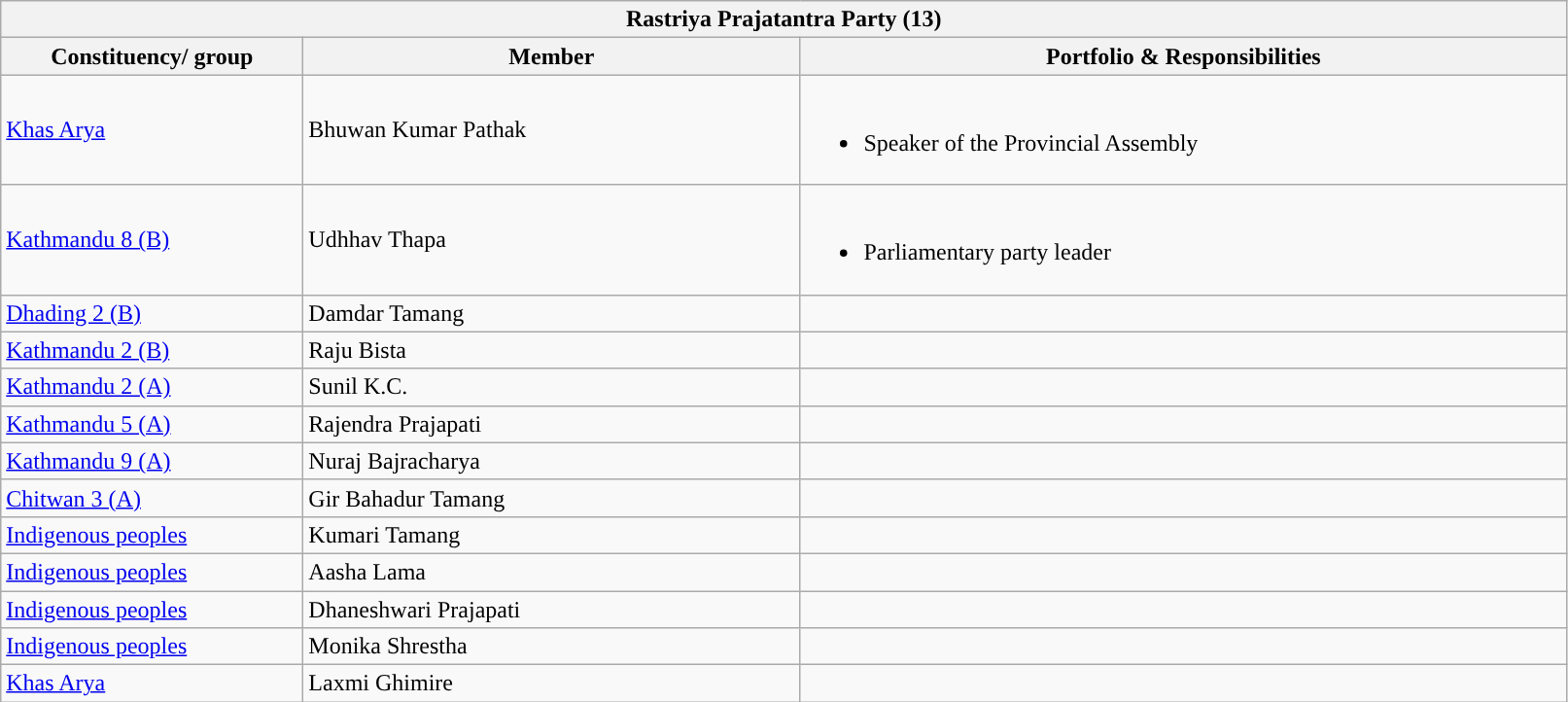<table class="wikitable sortable mw-collapsible mw-collapsed">
<tr>
<th colspan="3" style="width: 800pt; background:">Rastriya Prajatantra Party (13)</th>
</tr>
<tr>
<th style="width:150pt;">Constituency/ group</th>
<th style="width:250pt;">Member</th>
<th>Portfolio & Responsibilities</th>
</tr>
<tr>
<td><a href='#'>Khas Arya</a></td>
<td>Bhuwan Kumar Pathak</td>
<td><br><ul><li>Speaker of the Provincial Assembly</li></ul></td>
</tr>
<tr>
<td><a href='#'>Kathmandu 8 (B)</a></td>
<td>Udhhav Thapa</td>
<td><br><ul><li>Parliamentary party leader</li></ul></td>
</tr>
<tr>
<td><a href='#'>Dhading 2 (B)</a></td>
<td>Damdar Tamang</td>
<td></td>
</tr>
<tr>
<td><a href='#'>Kathmandu 2 (B)</a></td>
<td>Raju Bista</td>
<td></td>
</tr>
<tr>
<td><a href='#'>Kathmandu 2 (A)</a></td>
<td>Sunil K.C.</td>
<td></td>
</tr>
<tr>
<td><a href='#'>Kathmandu 5 (A)</a></td>
<td>Rajendra Prajapati</td>
<td></td>
</tr>
<tr>
<td><a href='#'>Kathmandu 9 (A)</a></td>
<td>Nuraj Bajracharya</td>
<td></td>
</tr>
<tr>
<td><a href='#'>Chitwan 3 (A)</a></td>
<td>Gir Bahadur Tamang</td>
<td></td>
</tr>
<tr>
<td><a href='#'>Indigenous peoples</a></td>
<td>Kumari Tamang</td>
<td></td>
</tr>
<tr>
<td><a href='#'>Indigenous peoples</a></td>
<td>Aasha Lama</td>
<td></td>
</tr>
<tr>
<td><a href='#'>Indigenous peoples</a></td>
<td>Dhaneshwari Prajapati</td>
<td></td>
</tr>
<tr>
<td><a href='#'>Indigenous peoples</a></td>
<td>Monika Shrestha</td>
<td></td>
</tr>
<tr>
<td><a href='#'>Khas Arya</a></td>
<td>Laxmi Ghimire</td>
<td></td>
</tr>
</table>
